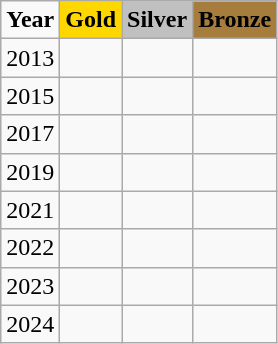<table class="wikitable">
<tr>
<td><strong>Year</strong></td>
<td colspan="1" bgcolor="gold" !align="center"><strong>Gold</strong></td>
<td colspan="1" bgcolor="silver" !align="center"><strong>Silver</strong></td>
<td colspan="1" bgcolor="#a67d3d" !align="center"><strong>Bronze</strong></td>
</tr>
<tr>
<td>2013</td>
<td></td>
<td></td>
<td></td>
</tr>
<tr>
<td>2015</td>
<td></td>
<td></td>
<td></td>
</tr>
<tr>
<td>2017</td>
<td></td>
<td></td>
<td></td>
</tr>
<tr>
<td>2019</td>
<td></td>
<td></td>
<td></td>
</tr>
<tr>
<td>2021 </td>
<td></td>
<td></td>
<td></td>
</tr>
<tr>
<td>2022 </td>
<td></td>
<td></td>
<td></td>
</tr>
<tr>
<td>2023 </td>
<td></td>
<td></td>
<td></td>
</tr>
<tr>
<td>2024 </td>
<td></td>
<td></td>
<td></td>
</tr>
</table>
